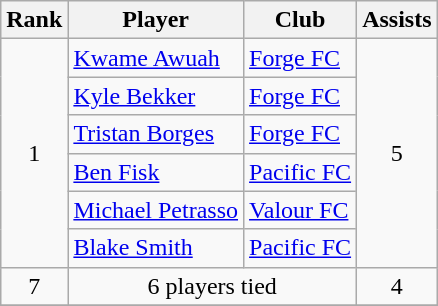<table class="wikitable">
<tr>
<th>Rank</th>
<th>Player</th>
<th>Club</th>
<th>Assists</th>
</tr>
<tr>
<td style="text-align:center" rowspan="6">1</td>
<td> <a href='#'>Kwame Awuah</a></td>
<td><a href='#'>Forge FC</a></td>
<td style="text-align:center" rowspan="6">5</td>
</tr>
<tr>
<td> <a href='#'>Kyle Bekker</a></td>
<td><a href='#'>Forge FC</a></td>
</tr>
<tr>
<td> <a href='#'>Tristan Borges</a></td>
<td><a href='#'>Forge FC</a></td>
</tr>
<tr>
<td> <a href='#'>Ben Fisk</a></td>
<td><a href='#'>Pacific FC</a></td>
</tr>
<tr>
<td> <a href='#'>Michael Petrasso</a></td>
<td><a href='#'>Valour FC</a></td>
</tr>
<tr>
<td> <a href='#'>Blake Smith</a></td>
<td><a href='#'>Pacific FC</a></td>
</tr>
<tr>
<td style="text-align:center">7</td>
<td style="text-align:center" colspan="2">6 players tied</td>
<td style="text-align:center">4</td>
</tr>
<tr>
</tr>
</table>
